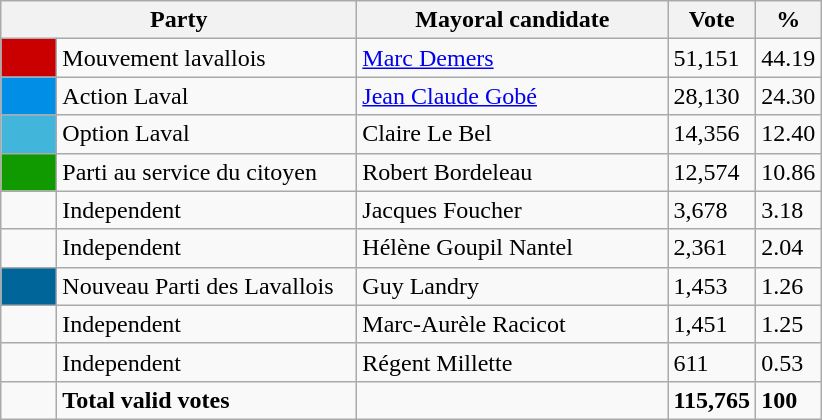<table class="wikitable">
<tr>
<th bgcolor="#DDDDFF" width="230px" colspan="2">Party</th>
<th bgcolor="#DDDDFF" width="200px">Mayoral candidate</th>
<th bgcolor="#DDDDFF" width="50px">Vote</th>
<th bgcolor="#DDDDFF" width="30px">%</th>
</tr>
<tr>
<td bgcolor=#CA0000> </td>
<td>Mouvement lavallois</td>
<td><a href='#'>Marc Demers</a></td>
<td>51,151</td>
<td>44.19</td>
</tr>
<tr>
<td bgcolor=#008EE6> </td>
<td>Action Laval</td>
<td><a href='#'>Jean Claude Gobé</a></td>
<td>28,130</td>
<td>24.30</td>
</tr>
<tr>
<td bgcolor=#41B5DA> </td>
<td>Option Laval</td>
<td>Claire Le Bel</td>
<td>14,356</td>
<td>12.40</td>
</tr>
<tr>
<td bgcolor=#119900  width="30px"> </td>
<td>Parti au service du citoyen</td>
<td>Robert Bordeleau</td>
<td>12,574</td>
<td>10.86</td>
</tr>
<tr>
<td> </td>
<td>Independent</td>
<td>Jacques Foucher</td>
<td>3,678</td>
<td>3.18</td>
</tr>
<tr>
<td> </td>
<td>Independent</td>
<td>Hélène Goupil Nantel</td>
<td>2,361</td>
<td>2.04</td>
</tr>
<tr>
<td bgcolor=#006699> </td>
<td>Nouveau Parti des Lavallois</td>
<td>Guy Landry</td>
<td>1,453</td>
<td>1.26</td>
</tr>
<tr>
<td> </td>
<td>Independent</td>
<td>Marc-Aurèle Racicot</td>
<td>1,451</td>
<td>1.25</td>
</tr>
<tr>
<td> </td>
<td>Independent</td>
<td>Régent Millette</td>
<td>611</td>
<td>0.53</td>
</tr>
<tr>
<td> </td>
<td><strong>Total valid votes</strong></td>
<td></td>
<td><strong>115,765</strong></td>
<td><strong>100</strong></td>
</tr>
</table>
